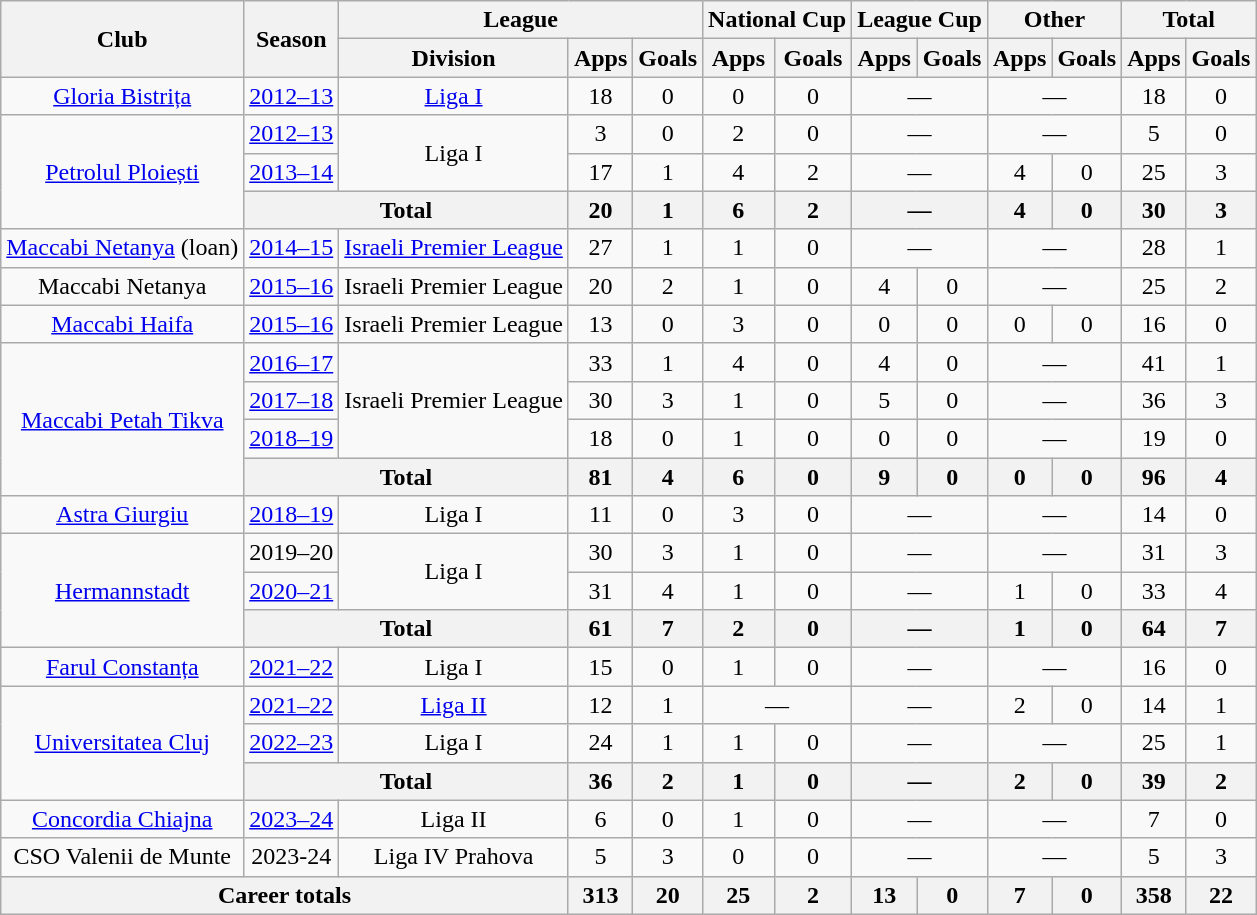<table class="wikitable" style="text-align:center">
<tr>
<th rowspan="2">Club</th>
<th rowspan="2">Season</th>
<th colspan="3">League</th>
<th colspan="2">National Cup</th>
<th colspan="2">League Cup</th>
<th colspan="2">Other</th>
<th colspan="3">Total</th>
</tr>
<tr>
<th>Division</th>
<th>Apps</th>
<th>Goals</th>
<th>Apps</th>
<th>Goals</th>
<th>Apps</th>
<th>Goals</th>
<th>Apps</th>
<th>Goals</th>
<th>Apps</th>
<th>Goals</th>
</tr>
<tr>
<td><a href='#'>Gloria Bistrița</a></td>
<td><a href='#'>2012–13</a></td>
<td><a href='#'>Liga I</a></td>
<td>18</td>
<td>0</td>
<td>0</td>
<td>0</td>
<td colspan="2">—</td>
<td colspan="2">—</td>
<td>18</td>
<td>0</td>
</tr>
<tr>
<td rowspan="3"><a href='#'>Petrolul Ploiești</a></td>
<td><a href='#'>2012–13</a></td>
<td rowspan="2">Liga I</td>
<td>3</td>
<td>0</td>
<td>2</td>
<td>0</td>
<td colspan="2">—</td>
<td colspan="2">—</td>
<td>5</td>
<td>0</td>
</tr>
<tr>
<td><a href='#'>2013–14</a></td>
<td>17</td>
<td>1</td>
<td>4</td>
<td>2</td>
<td colspan="2">—</td>
<td>4</td>
<td>0</td>
<td>25</td>
<td>3</td>
</tr>
<tr>
<th colspan=2>Total</th>
<th>20</th>
<th>1</th>
<th>6</th>
<th>2</th>
<th colspan="2">—</th>
<th>4</th>
<th>0</th>
<th>30</th>
<th>3</th>
</tr>
<tr>
<td><a href='#'>Maccabi Netanya</a> (loan)</td>
<td><a href='#'>2014–15</a></td>
<td><a href='#'>Israeli Premier League</a></td>
<td>27</td>
<td>1</td>
<td>1</td>
<td>0</td>
<td colspan="2">—</td>
<td colspan="2">—</td>
<td>28</td>
<td>1</td>
</tr>
<tr>
<td>Maccabi Netanya</td>
<td><a href='#'>2015–16</a></td>
<td>Israeli Premier League</td>
<td>20</td>
<td>2</td>
<td>1</td>
<td>0</td>
<td>4</td>
<td>0</td>
<td colspan="2">—</td>
<td>25</td>
<td>2</td>
</tr>
<tr>
<td><a href='#'>Maccabi Haifa</a></td>
<td><a href='#'>2015–16</a></td>
<td>Israeli Premier League</td>
<td>13</td>
<td>0</td>
<td>3</td>
<td>0</td>
<td>0</td>
<td>0</td>
<td>0</td>
<td>0</td>
<td>16</td>
<td>0</td>
</tr>
<tr>
<td rowspan="4"><a href='#'>Maccabi Petah Tikva</a></td>
<td><a href='#'>2016–17</a></td>
<td rowspan="3">Israeli Premier League</td>
<td>33</td>
<td>1</td>
<td>4</td>
<td>0</td>
<td>4</td>
<td>0</td>
<td colspan="2">—</td>
<td>41</td>
<td>1</td>
</tr>
<tr>
<td><a href='#'>2017–18</a></td>
<td>30</td>
<td>3</td>
<td>1</td>
<td>0</td>
<td>5</td>
<td>0</td>
<td colspan="2">—</td>
<td>36</td>
<td>3</td>
</tr>
<tr>
<td><a href='#'>2018–19</a></td>
<td>18</td>
<td>0</td>
<td>1</td>
<td>0</td>
<td>0</td>
<td>0</td>
<td colspan="2">—</td>
<td>19</td>
<td>0</td>
</tr>
<tr>
<th colspan=2>Total</th>
<th>81</th>
<th>4</th>
<th>6</th>
<th>0</th>
<th>9</th>
<th>0</th>
<th>0</th>
<th>0</th>
<th>96</th>
<th>4</th>
</tr>
<tr>
<td><a href='#'>Astra Giurgiu</a></td>
<td><a href='#'>2018–19</a></td>
<td>Liga I</td>
<td>11</td>
<td>0</td>
<td>3</td>
<td>0</td>
<td colspan="2">—</td>
<td colspan="2">—</td>
<td>14</td>
<td>0</td>
</tr>
<tr>
<td rowspan="3"><a href='#'>Hermannstadt</a></td>
<td>2019–20</td>
<td rowspan="2">Liga I</td>
<td>30</td>
<td>3</td>
<td>1</td>
<td>0</td>
<td colspan="2">—</td>
<td colspan="2">—</td>
<td>31</td>
<td>3</td>
</tr>
<tr>
<td><a href='#'>2020–21</a></td>
<td>31</td>
<td>4</td>
<td>1</td>
<td>0</td>
<td colspan="2">—</td>
<td>1</td>
<td>0</td>
<td>33</td>
<td>4</td>
</tr>
<tr>
<th colspan="2">Total</th>
<th>61</th>
<th>7</th>
<th>2</th>
<th>0</th>
<th colspan="2">—</th>
<th>1</th>
<th>0</th>
<th>64</th>
<th>7</th>
</tr>
<tr>
<td><a href='#'>Farul Constanța</a></td>
<td><a href='#'>2021–22</a></td>
<td>Liga I</td>
<td>15</td>
<td>0</td>
<td>1</td>
<td>0</td>
<td colspan="2">—</td>
<td colspan="2">—</td>
<td>16</td>
<td>0</td>
</tr>
<tr>
<td rowspan="3"><a href='#'>Universitatea Cluj</a></td>
<td><a href='#'>2021–22</a></td>
<td><a href='#'>Liga II</a></td>
<td>12</td>
<td>1</td>
<td colspan="2">—</td>
<td colspan="2">—</td>
<td>2</td>
<td>0</td>
<td>14</td>
<td>1</td>
</tr>
<tr>
<td><a href='#'>2022–23</a></td>
<td>Liga I</td>
<td>24</td>
<td>1</td>
<td>1</td>
<td>0</td>
<td colspan="2">—</td>
<td colspan="2">—</td>
<td>25</td>
<td>1</td>
</tr>
<tr>
<th colspan=2>Total</th>
<th>36</th>
<th>2</th>
<th>1</th>
<th>0</th>
<th colspan="2">—</th>
<th>2</th>
<th>0</th>
<th>39</th>
<th>2</th>
</tr>
<tr>
<td><a href='#'>Concordia Chiajna</a></td>
<td><a href='#'>2023–24</a></td>
<td>Liga II</td>
<td>6</td>
<td>0</td>
<td>1</td>
<td>0</td>
<td colspan="2">—</td>
<td colspan="2">—</td>
<td>7</td>
<td>0</td>
</tr>
<tr>
<td>CSO Valenii de Munte</td>
<td>2023-24</td>
<td>Liga IV Prahova</td>
<td>5</td>
<td>3</td>
<td>0</td>
<td>0</td>
<td colspan="2">—</td>
<td colspan="2">—</td>
<td>5</td>
<td>3</td>
</tr>
<tr>
<th colspan="3">Career totals</th>
<th>313</th>
<th>20</th>
<th>25</th>
<th>2</th>
<th>13</th>
<th>0</th>
<th>7</th>
<th>0</th>
<th>358</th>
<th>22</th>
</tr>
</table>
